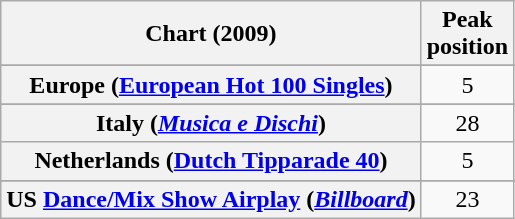<table class="wikitable sortable plainrowheaders" style="text-align:center">
<tr>
<th scope="col">Chart (2009)</th>
<th scope="col">Peak<br>position</th>
</tr>
<tr>
</tr>
<tr>
</tr>
<tr>
</tr>
<tr>
</tr>
<tr>
</tr>
<tr>
</tr>
<tr>
<th scope="row">Europe (<a href='#'>European Hot 100 Singles</a>)</th>
<td>5</td>
</tr>
<tr>
</tr>
<tr>
<th scope="row">Italy (<em><a href='#'>Musica e Dischi</a></em>)</th>
<td>28</td>
</tr>
<tr>
<th scope="row">Netherlands (<a href='#'>Dutch Tipparade 40</a>)</th>
<td>5</td>
</tr>
<tr>
</tr>
<tr>
</tr>
<tr>
</tr>
<tr>
</tr>
<tr>
</tr>
<tr>
</tr>
<tr>
<th scope="row">US <a href='#'>Dance/Mix Show Airplay</a> (<em><a href='#'>Billboard</a></em>)</th>
<td>23</td>
</tr>
</table>
